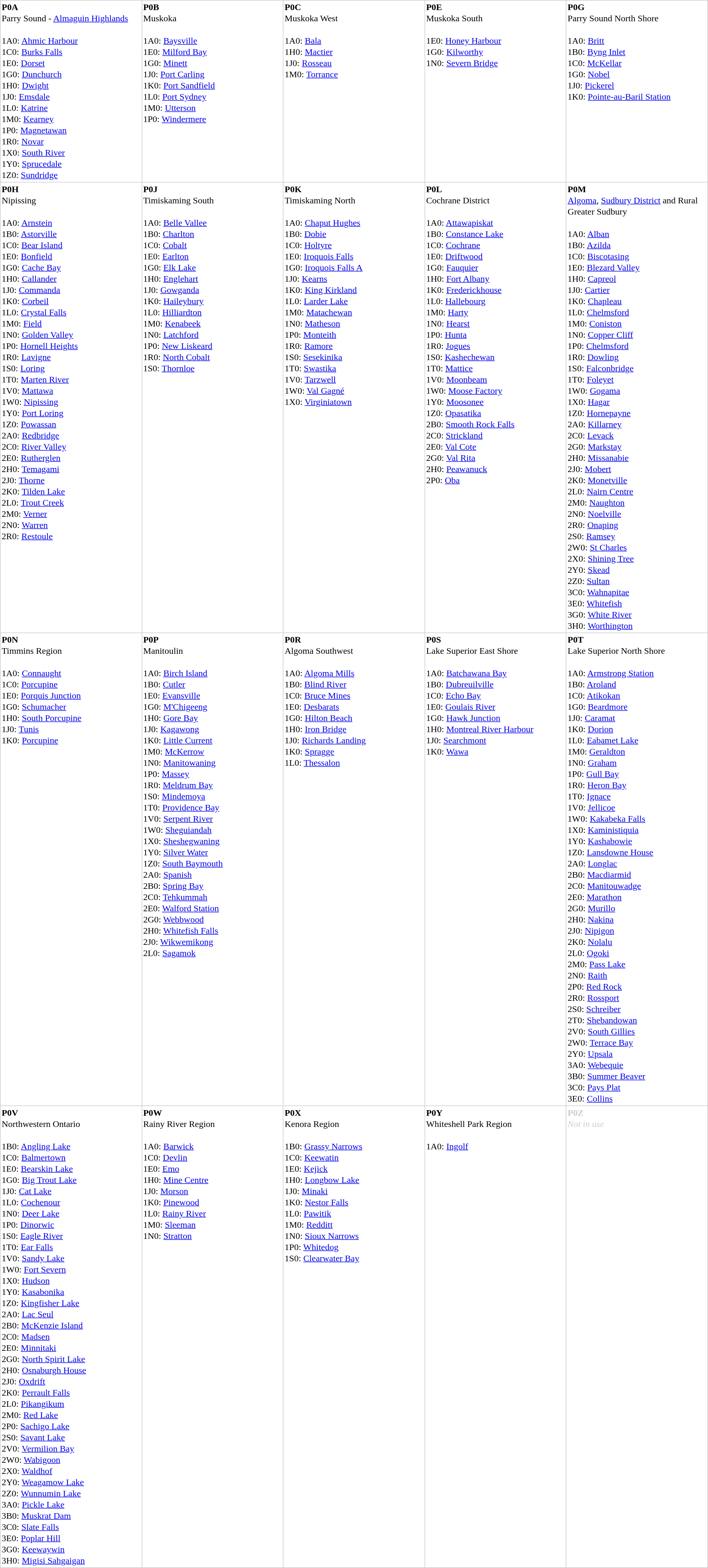<table rules="all" width=100% cellspacing=0 cellpadding=2 style="border-collapse: collapse; border: 1px solid #ccc; line-height: 125%;">
<tr>
<td width=20% valign=top><strong>P0A</strong><br>Parry Sound - <a href='#'>Almaguin Highlands</a><br><br><span>
1A0: <a href='#'>Ahmic Harbour</a><br>
1C0: <a href='#'>Burks Falls</a><br>
1E0: <a href='#'>Dorset</a><br>
1G0: <a href='#'>Dunchurch</a><br>
1H0: <a href='#'>Dwight</a><br>
1J0: <a href='#'>Emsdale</a><br>
1L0: <a href='#'>Katrine</a><br>
1M0: <a href='#'>Kearney</a><br>
1P0: <a href='#'>Magnetawan</a><br>
1R0: <a href='#'>Novar</a><br>
1X0: <a href='#'>South River</a><br>
1Y0: <a href='#'>Sprucedale</a><br>
1Z0: <a href='#'>Sundridge</a>
</span></td>
<td width=20% valign=top><strong>P0B</strong><br>Muskoka<br><br><span>
1A0: <a href='#'>Baysville</a><br>
1E0: <a href='#'>Milford Bay</a><br>
1G0: <a href='#'>Minett</a><br>
1J0: <a href='#'>Port Carling</a><br>
1K0: <a href='#'>Port Sandfield</a><br>
1L0: <a href='#'>Port Sydney</a><br>
1M0: <a href='#'>Utterson</a><br>
1P0: <a href='#'>Windermere</a>
</span></td>
<td width=20% valign=top><strong>P0C</strong><br>Muskoka West<br><br><span>
1A0: <a href='#'>Bala</a><br>
1H0: <a href='#'>Mactier</a><br>
1J0: <a href='#'>Rosseau</a><br>
1M0: <a href='#'>Torrance</a>
</span></td>
<td width=20% valign=top><strong>P0E</strong><br>Muskoka South<br><br><span>
1E0: <a href='#'>Honey Harbour</a><br>
1G0: <a href='#'>Kilworthy</a><br>
1N0: <a href='#'>Severn Bridge</a>
</span></td>
<td width=20% valign=top><strong>P0G</strong><br>Parry Sound North Shore<br><br><span>
1A0: <a href='#'>Britt</a><br>
1B0: <a href='#'>Byng Inlet</a><br>
1C0: <a href='#'>McKellar</a><br>
1G0: <a href='#'>Nobel</a><br>
1J0: <a href='#'>Pickerel</a><br>
1K0: <a href='#'>Pointe-au-Baril Station</a>
</span></td>
</tr>
<tr>
<td width=20% valign=top><strong>P0H</strong><br>Nipissing<br><br><span>
1A0: <a href='#'>Arnstein</a><br>
1B0: <a href='#'>Astorville</a><br>
1C0: <a href='#'>Bear Island</a><br>
1E0: <a href='#'>Bonfield</a><br>
1G0: <a href='#'>Cache Bay</a><br>
1H0: <a href='#'>Callander</a><br>
1J0: <a href='#'>Commanda</a><br>
1K0: <a href='#'>Corbeil</a><br>
1L0: <a href='#'>Crystal Falls</a><br>
1M0: <a href='#'>Field</a><br>
1N0: <a href='#'>Golden Valley</a><br>
1P0: <a href='#'>Hornell Heights</a><br>
1R0: <a href='#'>Lavigne</a><br>
1S0: <a href='#'>Loring</a><br>
1T0: <a href='#'>Marten River</a><br>
1V0: <a href='#'>Mattawa</a><br>
1W0: <a href='#'>Nipissing</a><br>
1Y0: <a href='#'>Port Loring</a><br>
1Z0: <a href='#'>Powassan</a><br>
2A0: <a href='#'>Redbridge</a><br>
2C0: <a href='#'>River Valley</a><br>
2E0: <a href='#'>Rutherglen</a><br>
2H0: <a href='#'>Temagami</a><br>
2J0: <a href='#'>Thorne</a><br>
2K0: <a href='#'>Tilden Lake</a><br>
2L0: <a href='#'>Trout Creek</a><br>
2M0: <a href='#'>Verner</a><br>
2N0: <a href='#'>Warren</a><br>
2R0: <a href='#'>Restoule</a>
</span></td>
<td width=20% valign=top><strong>P0J</strong><br>Timiskaming South<br><br><span>
1A0: <a href='#'>Belle Vallee</a><br>
1B0: <a href='#'>Charlton</a><br>
1C0: <a href='#'>Cobalt</a><br>
1E0: <a href='#'>Earlton</a><br>
1G0: <a href='#'>Elk Lake</a><br>
1H0: <a href='#'>Englehart</a><br>
1J0: <a href='#'>Gowganda</a><br>
1K0: <a href='#'>Haileybury</a><br>
1L0: <a href='#'>Hilliardton</a><br>
1M0: <a href='#'>Kenabeek</a><br>
1N0: <a href='#'>Latchford</a><br>
1P0: <a href='#'>New Liskeard</a><br>
1R0: <a href='#'>North Cobalt</a><br>
1S0: <a href='#'>Thornloe</a>
</span></td>
<td width=20% valign=top><strong>P0K</strong><br>Timiskaming North<br><br><span>
1A0: <a href='#'>Chaput Hughes</a><br>
1B0: <a href='#'>Dobie</a><br>
1C0: <a href='#'>Holtyre</a><br>
1E0: <a href='#'>Iroquois Falls</a><br>
1G0: <a href='#'>Iroquois Falls A</a><br>
1J0: <a href='#'>Kearns</a><br>
1K0: <a href='#'>King Kirkland</a><br>
1L0: <a href='#'>Larder Lake</a><br>
1M0: <a href='#'>Matachewan</a><br>
1N0: <a href='#'>Matheson</a><br>
1P0: <a href='#'>Monteith</a><br>
1R0: <a href='#'>Ramore</a><br>
1S0: <a href='#'>Sesekinika</a><br>
1T0: <a href='#'>Swastika</a><br>
1V0: <a href='#'>Tarzwell</a><br>
1W0: <a href='#'>Val Gagné</a><br>
1X0: <a href='#'>Virginiatown</a>
</span></td>
<td width=20% valign=top><strong>P0L</strong><br>Cochrane District<br><br><span>
1A0: <a href='#'>Attawapiskat</a><br>
1B0: <a href='#'>Constance Lake</a><br>
1C0: <a href='#'>Cochrane</a><br>
1E0: <a href='#'>Driftwood</a><br>
1G0: <a href='#'>Fauquier</a><br>
1H0: <a href='#'>Fort Albany</a><br>
1K0: <a href='#'>Frederickhouse</a><br>
1L0: <a href='#'>Hallebourg</a><br>
1M0: <a href='#'>Harty</a><br>
1N0: <a href='#'>Hearst</a><br>
1P0: <a href='#'>Hunta</a><br>
1R0: <a href='#'>Jogues</a><br>
1S0: <a href='#'>Kashechewan</a><br>
1T0: <a href='#'>Mattice</a><br>
1V0: <a href='#'>Moonbeam</a><br>
1W0: <a href='#'>Moose Factory</a><br>
1Y0: <a href='#'>Moosonee</a><br>
1Z0: <a href='#'>Opasatika</a><br>
2B0: <a href='#'>Smooth Rock Falls</a><br>
2C0: <a href='#'>Strickland</a><br>
2E0: <a href='#'>Val Cote</a><br>
2G0: <a href='#'>Val Rita</a><br>
2H0: <a href='#'>Peawanuck</a><br>
2P0: <a href='#'>Oba</a>
</span></td>
<td width=20% valign=top><strong>P0M</strong><br><a href='#'>Algoma</a>, <a href='#'>Sudbury District</a> and Rural Greater Sudbury<br><br><span>
1A0: <a href='#'>Alban</a><br>
1B0: <a href='#'>Azilda</a><br>
1C0: <a href='#'>Biscotasing</a><br>
1E0: <a href='#'>Blezard Valley</a><br>
1H0: <a href='#'>Capreol</a><br>
1J0: <a href='#'>Cartier</a><br>
1K0: <a href='#'>Chapleau</a><br>
1L0: <a href='#'>Chelmsford</a><br>
1M0: <a href='#'>Coniston</a><br>
1N0: <a href='#'>Copper Cliff</a><br>
1P0: <a href='#'>Chelmsford</a><br>
1R0: <a href='#'>Dowling</a><br>
1S0: <a href='#'>Falconbridge</a><br>
1T0: <a href='#'>Foleyet</a><br>
1W0: <a href='#'>Gogama</a><br>
1X0: <a href='#'>Hagar</a><br>
1Z0: <a href='#'>Hornepayne</a><br>
2A0: <a href='#'>Killarney</a><br>
2C0: <a href='#'>Levack</a><br>
2G0: <a href='#'>Markstay</a><br>
2H0: <a href='#'>Missanabie</a><br>
2J0: <a href='#'>Mobert</a><br>
2K0: <a href='#'>Monetville</a><br>
2L0: <a href='#'>Nairn Centre</a><br>
2M0: <a href='#'>Naughton</a><br>
2N0: <a href='#'>Noelville</a><br>
2R0: <a href='#'>Onaping</a><br>
2S0: <a href='#'>Ramsey</a><br>
2W0: <a href='#'>St Charles</a><br>
2X0: <a href='#'>Shining Tree</a><br>
2Y0: <a href='#'>Skead</a><br>
2Z0: <a href='#'>Sultan</a><br>
3C0: <a href='#'>Wahnapitae</a><br>
3E0: <a href='#'>Whitefish</a><br>
3G0: <a href='#'>White River</a><br>
3H0: <a href='#'>Worthington</a>
</span></td>
</tr>
<tr>
<td width=20% valign=top><strong>P0N</strong><br>Timmins Region<br><br><span>
1A0: <a href='#'>Connaught</a><br>
1C0: <a href='#'>Porcupine</a><br>
1E0: <a href='#'>Porquis Junction</a><br>
1G0: <a href='#'>Schumacher</a><br>
1H0: <a href='#'>South Porcupine</a><br>
1J0: <a href='#'>Tunis</a><br>
1K0: <a href='#'>Porcupine</a><br>
</span></td>
<td width=20% valign=top><strong>P0P</strong><br>Manitoulin<br><br><span>
1A0: <a href='#'>Birch Island</a><br>
1B0: <a href='#'>Cutler</a><br>
1E0: <a href='#'>Evansville</a><br>
1G0: <a href='#'>M'Chigeeng</a><br>
1H0: <a href='#'>Gore Bay</a><br>
1J0: <a href='#'>Kagawong</a><br>
1K0: <a href='#'>Little Current</a><br>
1M0: <a href='#'>McKerrow</a><br>
1N0: <a href='#'>Manitowaning</a><br>
1P0: <a href='#'>Massey</a><br>
1R0: <a href='#'>Meldrum Bay</a><br>
1S0: <a href='#'>Mindemoya</a><br>
1T0: <a href='#'>Providence Bay</a><br>
1V0: <a href='#'>Serpent River</a><br>
1W0: <a href='#'>Sheguiandah</a><br>
1X0: <a href='#'>Sheshegwaning</a><br>
1Y0: <a href='#'>Silver Water</a><br>
1Z0: <a href='#'>South Baymouth</a><br>
2A0: <a href='#'>Spanish</a><br>
2B0: <a href='#'>Spring Bay</a><br>
2C0: <a href='#'>Tehkummah</a><br>
2E0: <a href='#'>Walford Station</a><br>
2G0: <a href='#'>Webbwood</a><br>
2H0: <a href='#'>Whitefish Falls</a><br>
2J0: <a href='#'>Wikwemikong</a><br>
2L0: <a href='#'>Sagamok</a>
</span></td>
<td width=20% valign=top><strong>P0R</strong><br>Algoma Southwest<br><br><span>
1A0: <a href='#'>Algoma Mills</a><br>
1B0: <a href='#'>Blind River</a><br>
1C0: <a href='#'>Bruce Mines</a><br>
1E0: <a href='#'>Desbarats</a><br>
1G0: <a href='#'>Hilton Beach</a><br>
1H0: <a href='#'>Iron Bridge</a><br>
1J0: <a href='#'>Richards Landing</a><br>
1K0: <a href='#'>Spragge</a><br>
1L0: <a href='#'>Thessalon</a>
</span></td>
<td width=20% valign=top><strong>P0S</strong><br>Lake Superior East Shore<br><br><span>
1A0: <a href='#'>Batchawana Bay</a><br>
1B0: <a href='#'>Dubreuilville</a><br>
1C0: <a href='#'>Echo Bay</a><br>
1E0: <a href='#'>Goulais River</a><br>
1G0: <a href='#'>Hawk Junction</a><br>
1H0: <a href='#'>Montreal River Harbour</a><br>
1J0: <a href='#'>Searchmont</a><br>
1K0: <a href='#'>Wawa</a>
</span></td>
<td width=20% valign=top><strong>P0T</strong><br>Lake Superior North Shore<br><br><span>
1A0: <a href='#'>Armstrong Station</a><br>
1B0: <a href='#'>Aroland</a><br>
1C0: <a href='#'>Atikokan</a><br>
1G0: <a href='#'>Beardmore</a><br>
1J0: <a href='#'>Caramat</a><br>
1K0: <a href='#'>Dorion</a><br>
1L0: <a href='#'>Eabamet Lake</a><br>
1M0: <a href='#'>Geraldton</a><br>
1N0: <a href='#'>Graham</a><br>
1P0: <a href='#'>Gull Bay</a><br>
1R0: <a href='#'>Heron Bay</a><br>
1T0: <a href='#'>Ignace</a><br>
1V0: <a href='#'>Jellicoe</a><br>
1W0: <a href='#'>Kakabeka Falls</a><br>
1X0: <a href='#'>Kaministiquia</a><br>
1Y0: <a href='#'>Kashabowie</a><br>
1Z0: <a href='#'>Lansdowne House</a><br>
2A0: <a href='#'>Longlac</a><br>
2B0: <a href='#'>Macdiarmid</a><br>
2C0: <a href='#'>Manitouwadge</a><br>
2E0: <a href='#'>Marathon</a><br>
2G0: <a href='#'>Murillo</a><br>
2H0: <a href='#'>Nakina</a><br>
2J0: <a href='#'>Nipigon</a><br>
2K0: <a href='#'>Nolalu</a><br>
2L0: <a href='#'>Ogoki</a><br>
2M0: <a href='#'>Pass Lake</a><br>
2N0: <a href='#'>Raith</a><br>
2P0: <a href='#'>Red Rock</a><br>
2R0: <a href='#'>Rossport</a><br>
2S0: <a href='#'>Schreiber</a><br>
2T0: <a href='#'>Shebandowan</a><br>
2V0: <a href='#'>South Gillies</a><br>
2W0: <a href='#'>Terrace Bay</a><br>
2Y0: <a href='#'>Upsala</a><br>
3A0: <a href='#'>Webequie</a><br>
3B0: <a href='#'>Summer Beaver</a><br>
3C0: <a href='#'>Pays Plat</a><br>
3E0: <a href='#'>Collins</a>
</span></td>
</tr>
<tr>
<td width=20% valign=top><strong>P0V</strong><br>Northwestern Ontario<br><br><span>
1B0: <a href='#'>Angling Lake</a><br>
1C0: <a href='#'>Balmertown</a><br>
1E0: <a href='#'>Bearskin Lake</a><br>
1G0: <a href='#'>Big Trout Lake</a><br>
1J0: <a href='#'>Cat Lake</a><br>
1L0: <a href='#'>Cochenour</a><br>
1N0: <a href='#'>Deer Lake</a><br>
1P0: <a href='#'>Dinorwic</a><br>
1S0: <a href='#'>Eagle River</a><br>
1T0: <a href='#'>Ear Falls</a><br>
1V0: <a href='#'>Sandy Lake</a><br>
1W0: <a href='#'>Fort Severn</a><br>
1X0: <a href='#'>Hudson</a><br>
1Y0: <a href='#'>Kasabonika</a><br>
1Z0: <a href='#'>Kingfisher Lake</a><br>
2A0: <a href='#'>Lac Seul</a><br>
2B0: <a href='#'>McKenzie Island</a><br>
2C0: <a href='#'>Madsen</a><br>
2E0: <a href='#'>Minnitaki</a><br>
2G0: <a href='#'>North Spirit Lake</a><br>
2H0: <a href='#'>Osnaburgh House</a><br>
2J0: <a href='#'>Oxdrift</a><br>
2K0: <a href='#'>Perrault Falls</a><br>
2L0: <a href='#'>Pikangikum</a><br>
2M0: <a href='#'>Red Lake</a><br>
2P0: <a href='#'>Sachigo Lake</a><br>
2S0: <a href='#'>Savant Lake</a><br>
2V0: <a href='#'>Vermilion Bay</a><br>
2W0: <a href='#'>Wabigoon</a><br>
2X0: <a href='#'>Waldhof</a><br>
2Y0: <a href='#'>Weagamow Lake</a><br>
2Z0: <a href='#'>Wunnumin Lake</a><br>
3A0: <a href='#'>Pickle Lake</a><br>
3B0: <a href='#'>Muskrat Dam</a><br>
3C0: <a href='#'>Slate Falls</a><br>
3E0: <a href='#'>Poplar Hill</a><br>
3G0: <a href='#'>Keewaywin</a><br>
3H0: <a href='#'>Migisi Sahgaigan</a>
</span></td>
<td width=20% valign=top><strong>P0W</strong><br>Rainy River Region<br><br><span>
1A0: <a href='#'>Barwick</a><br>
1C0: <a href='#'>Devlin</a><br>
1E0: <a href='#'>Emo</a><br>
1H0: <a href='#'>Mine Centre</a><br>
1J0: <a href='#'>Morson</a><br>
1K0: <a href='#'>Pinewood</a><br>
1L0: <a href='#'>Rainy River</a><br>
1M0: <a href='#'>Sleeman</a><br>
1N0: <a href='#'>Stratton</a>
</span></td>
<td width=20% valign=top><strong>P0X</strong><br>Kenora Region<br><br><span>
1B0: <a href='#'>Grassy Narrows</a><br>
1C0: <a href='#'>Keewatin</a><br>
1E0: <a href='#'>Kejick</a><br>
1H0: <a href='#'>Longbow Lake</a><br>
1J0: <a href='#'>Minaki</a><br>
1K0: <a href='#'>Nestor Falls</a><br>
1L0: <a href='#'>Pawitik</a><br>
1M0: <a href='#'>Redditt</a><br>
1N0: <a href='#'>Sioux Narrows</a><br>
1P0: <a href='#'>Whitedog</a><br>
1S0: <a href='#'>Clearwater Bay</a>
</span></td>
<td width=20% valign=top><strong>P0Y</strong><br>Whiteshell Park Region<br><br><span>
1A0: <a href='#'>Ingolf</a>
</span></td>
<td width=20% valign=top style="color: #CCC;"><strong>P0Z</strong><br><em>Not in use</em></td>
</tr>
</table>
